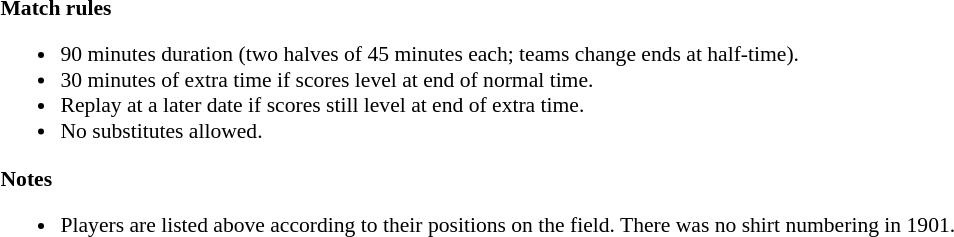<table width=100% style="font-size: 90%">
<tr>
<td width=50% valign=top><br><strong>Match rules</strong><ul><li>90 minutes duration (two halves of 45 minutes each; teams change ends at half-time).</li><li>30 minutes of extra time if scores level at end of normal time.</li><li>Replay at a later date if scores still level at end of extra time.</li><li>No substitutes allowed.</li></ul><strong>Notes</strong><ul><li>Players are listed above according to their positions on the field. There was no shirt numbering in 1901.</li></ul></td>
</tr>
</table>
